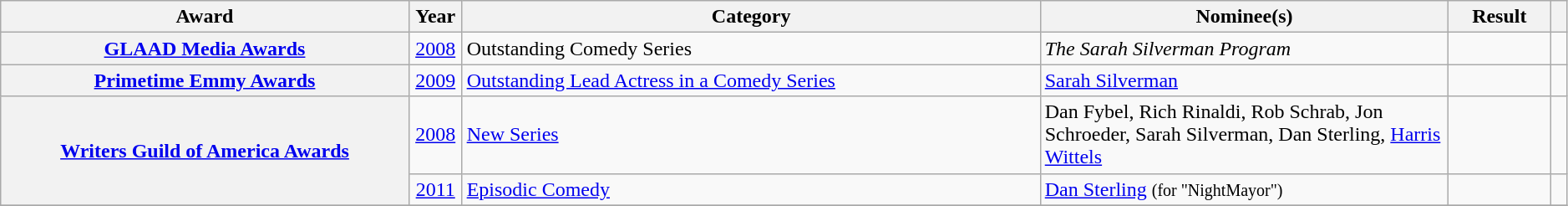<table class="wikitable sortable plainrowheaders" style="width:99%">
<tr>
<th scope="col" style="width:24%;">Award</th>
<th scope="col" style="width:3%;">Year</th>
<th scope="col" style="width:34%;">Category</th>
<th scope="col" style="width:24%;">Nominee(s)</th>
<th scope="col" style="width:6%;">Result</th>
<th scope="col" class="unsortable" style="width:1%;"></th>
</tr>
<tr>
<th scope="row"><a href='#'>GLAAD Media Awards</a></th>
<td style="text-align: center;"><a href='#'>2008</a></td>
<td>Outstanding Comedy Series</td>
<td><em>The Sarah Silverman Program</em></td>
<td></td>
<td align="center"><br></td>
</tr>
<tr>
<th scope="row"><a href='#'>Primetime Emmy Awards</a></th>
<td style="text-align: center;"><a href='#'>2009</a></td>
<td><a href='#'>Outstanding Lead Actress in a Comedy Series</a></td>
<td><a href='#'>Sarah Silverman</a></td>
<td></td>
<td align="center"></td>
</tr>
<tr>
<th scope="row" rowspan=2><a href='#'>Writers Guild of America Awards</a></th>
<td style="text-align: center;"><a href='#'>2008</a></td>
<td><a href='#'>New Series</a></td>
<td>Dan Fybel, Rich Rinaldi, Rob Schrab, Jon Schroeder, Sarah Silverman, Dan Sterling, <a href='#'>Harris Wittels</a></td>
<td></td>
<td align="center"><br></td>
</tr>
<tr>
<td style="text-align: center;"><a href='#'>2011</a></td>
<td><a href='#'>Episodic Comedy</a></td>
<td><a href='#'>Dan Sterling</a> <small>(for "NightMayor")</small></td>
<td></td>
<td align="center"><br></td>
</tr>
<tr>
</tr>
</table>
